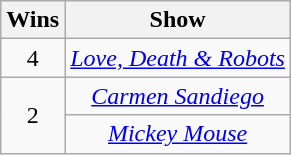<table class="wikitable" style="text-align: center">
<tr>
<th>Wins</th>
<th>Show</th>
</tr>
<tr>
<td>4</td>
<td><em><a href='#'>Love, Death & Robots</a></em></td>
</tr>
<tr>
<td rowspan="2">2</td>
<td><em><a href='#'>Carmen Sandiego</a></em></td>
</tr>
<tr>
<td><em><a href='#'>Mickey Mouse</a></em></td>
</tr>
</table>
